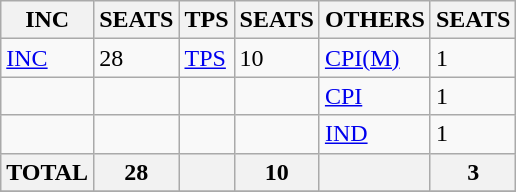<table class="wikitable sortable">
<tr>
<th>INC</th>
<th>SEATS</th>
<th>TPS</th>
<th>SEATS</th>
<th>OTHERS</th>
<th>SEATS</th>
</tr>
<tr>
<td><a href='#'>INC</a></td>
<td>28</td>
<td><a href='#'>TPS</a></td>
<td>10</td>
<td><a href='#'>CPI(M)</a></td>
<td>1</td>
</tr>
<tr>
<td></td>
<td></td>
<td></td>
<td></td>
<td><a href='#'>CPI</a></td>
<td>1</td>
</tr>
<tr>
<td></td>
<td></td>
<td></td>
<td></td>
<td><a href='#'>IND</a></td>
<td>1</td>
</tr>
<tr>
<th>TOTAL</th>
<th>28</th>
<th></th>
<th>10</th>
<th></th>
<th>3</th>
</tr>
<tr>
</tr>
</table>
